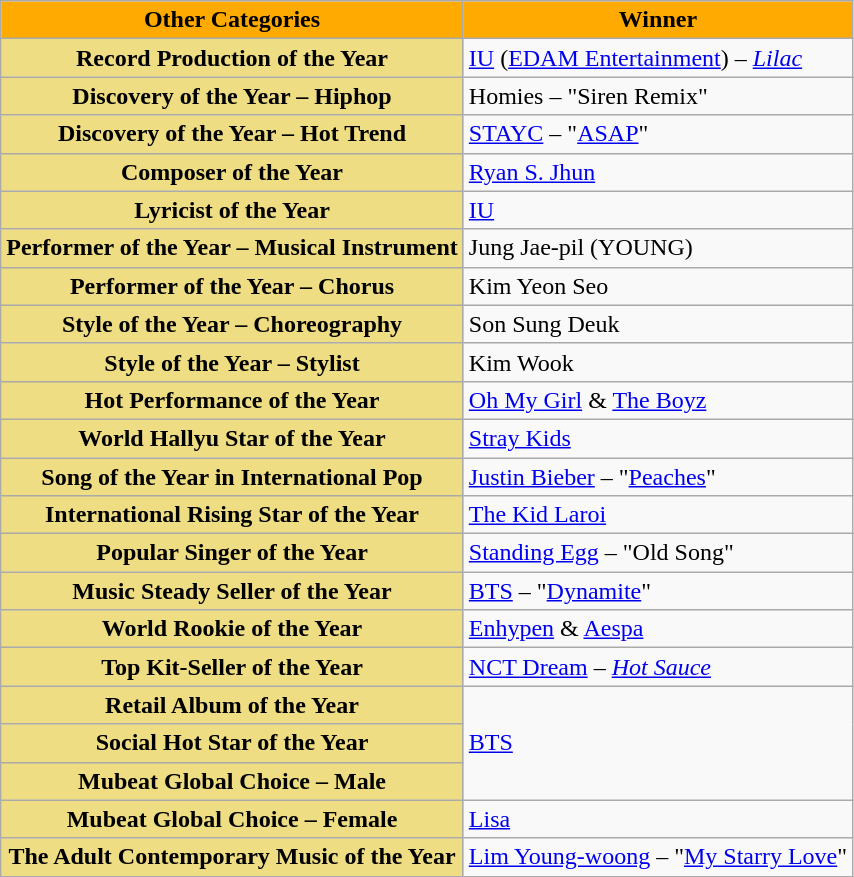<table class="wikitable plainrowheaders">
<tr>
<th style="background:#FFAA00">Other Categories</th>
<th style="background:#FFAA00">Winner</th>
</tr>
<tr>
<th scope="row" style="background:#EEDD82">Record Production of the Year</th>
<td><a href='#'>IU</a> (<a href='#'>EDAM Entertainment</a>) – <em><a href='#'>Lilac</a></em></td>
</tr>
<tr>
<th scope="row" style="background:#EEDD82">Discovery of the Year – Hiphop</th>
<td>Homies – "Siren Remix"</td>
</tr>
<tr>
<th scope="row" style="background:#EEDD82">Discovery of the Year – Hot Trend</th>
<td><a href='#'>STAYC</a> – "<a href='#'>ASAP</a>"</td>
</tr>
<tr>
<th scope="row" style="background:#EEDD82">Composer of the Year</th>
<td><a href='#'>Ryan S. Jhun</a></td>
</tr>
<tr>
<th scope="row" style="background:#EEDD82">Lyricist of the Year</th>
<td><a href='#'>IU</a></td>
</tr>
<tr>
<th scope="row" style="background:#EEDD82">Performer of the Year – Musical Instrument</th>
<td>Jung Jae-pil (YOUNG)</td>
</tr>
<tr>
<th scope="row" style="background:#EEDD82">Performer of the Year – Chorus</th>
<td>Kim Yeon Seo</td>
</tr>
<tr>
<th scope="row" style="background:#EEDD82">Style of the Year – Choreography</th>
<td>Son Sung Deuk</td>
</tr>
<tr>
<th scope="row" style="background:#EEDD82">Style of the Year – Stylist</th>
<td>Kim Wook</td>
</tr>
<tr>
<th scope="row" style="background:#EEDD82">Hot Performance of the Year</th>
<td><a href='#'>Oh My Girl</a> & <a href='#'>The Boyz</a></td>
</tr>
<tr>
<th scope="row" style="background:#EEDD82">World Hallyu Star of the Year</th>
<td><a href='#'>Stray Kids</a></td>
</tr>
<tr>
<th scope="row" style="background:#EEDD82">Song of the Year in International Pop</th>
<td><a href='#'>Justin Bieber</a> – "<a href='#'>Peaches</a>"</td>
</tr>
<tr>
<th scope="row" style="background:#EEDD82">International Rising Star of the Year</th>
<td><a href='#'>The Kid Laroi</a></td>
</tr>
<tr>
<th scope="row" style="background:#EEDD82">Popular Singer of the Year</th>
<td><a href='#'>Standing Egg</a> – "Old Song"</td>
</tr>
<tr>
<th scope="row" style="background:#EEDD82">Music Steady Seller of the Year</th>
<td><a href='#'>BTS</a>  – "<a href='#'>Dynamite</a>"</td>
</tr>
<tr>
<th scope="row" style="background:#EEDD82">World Rookie of the Year</th>
<td><a href='#'>Enhypen</a> & <a href='#'>Aespa</a></td>
</tr>
<tr>
<th scope="row" style="background:#EEDD82">Top Kit-Seller of the Year</th>
<td><a href='#'>NCT Dream</a> – <em><a href='#'>Hot Sauce</a></em></td>
</tr>
<tr>
<th scope="row" style="background:#EEDD82">Retail Album of the Year</th>
<td rowspan="3"><a href='#'>BTS</a></td>
</tr>
<tr>
<th scope="row" style="background:#EEDD82">Social Hot Star of the Year</th>
</tr>
<tr>
<th scope="row" style="background:#EEDD82">Mubeat Global Choice – Male</th>
</tr>
<tr>
<th scope="row" style="background:#EEDD82">Mubeat Global Choice – Female</th>
<td><a href='#'>Lisa</a></td>
</tr>
<tr>
<th scope="row" style="background:#EEDD82">The Adult Contemporary Music of the Year</th>
<td><a href='#'>Lim Young-woong</a> – "<a href='#'>My Starry Love</a>"</td>
</tr>
</table>
